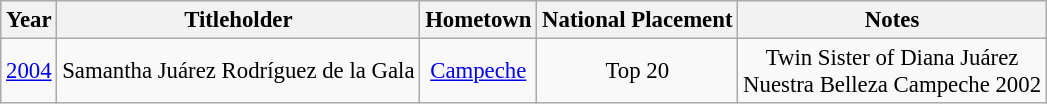<table class="wikitable sortable" style="font-size:95%;">
<tr>
<th>Year</th>
<th>Titleholder</th>
<th>Hometown</th>
<th>National Placement</th>
<th>Notes</th>
</tr>
<tr>
<td align="center"><a href='#'>2004</a></td>
<td>Samantha Juárez Rodríguez de la Gala</td>
<td align="center"><a href='#'>Campeche</a></td>
<td align="center">Top 20</td>
<td align="center">Twin Sister of Diana Juárez<br>Nuestra Belleza Campeche 2002</td>
</tr>
</table>
